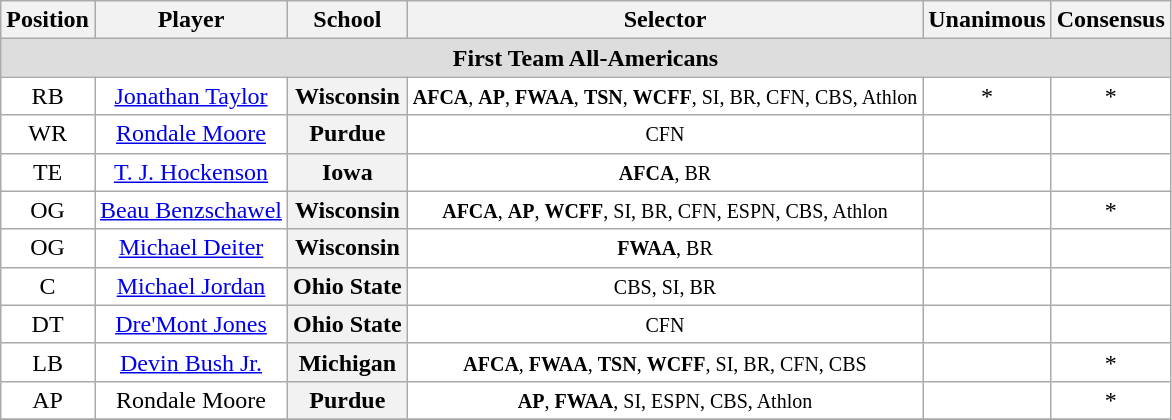<table class="wikitable">
<tr>
<th>Position</th>
<th>Player</th>
<th>School</th>
<th>Selector</th>
<th>Unanimous</th>
<th>Consensus</th>
</tr>
<tr>
<td colspan="6" style="text-align:center; background:#ddd;"><strong>First Team All-Americans</strong></td>
</tr>
<tr style="text-align:center;">
<td style="background:white">RB</td>
<td style="background:white"><a href='#'>Jonathan Taylor</a></td>
<th style=>Wisconsin</th>
<td style="background:white"><small><strong>AFCA</strong>, <strong>AP</strong>, <strong>FWAA</strong>, <strong>TSN</strong>, <strong>WCFF</strong>, SI, BR, CFN, CBS, Athlon</small></td>
<td style="background:white">*</td>
<td style="background:white">*</td>
</tr>
<tr style="text-align:center;">
<td style="background:white">WR</td>
<td style="background:white"><a href='#'>Rondale Moore</a></td>
<th style=>Purdue</th>
<td style="background:white"><small>CFN</small></td>
<td style="background:white"></td>
<td style="background:white"></td>
</tr>
<tr style="text-align:center;">
<td style="background:white">TE</td>
<td style="background:white"><a href='#'>T. J. Hockenson</a></td>
<th style=>Iowa</th>
<td style="background:white"><small><strong>AFCA</strong>, BR</small></td>
<td style="background:white"></td>
<td style="background:white"></td>
</tr>
<tr style="text-align:center;">
<td style="background:white">OG</td>
<td style="background:white"><a href='#'>Beau Benzschawel</a></td>
<th style=>Wisconsin</th>
<td style="background:white"><small><strong>AFCA</strong>, <strong>AP</strong>, <strong>WCFF</strong>, SI, BR, CFN, ESPN, CBS, Athlon</small></td>
<td style="background:white"></td>
<td style="background:white">*</td>
</tr>
<tr style="text-align:center;">
<td style="background:white">OG</td>
<td style="background:white"><a href='#'>Michael Deiter</a></td>
<th style=>Wisconsin</th>
<td style="background:white"><small><strong>FWAA</strong>, BR</small></td>
<td style="background:white"></td>
<td style="background:white"></td>
</tr>
<tr style="text-align:center;">
<td style="background:white">C</td>
<td style="background:white"><a href='#'>Michael Jordan</a></td>
<th style=>Ohio State</th>
<td style="background:white"><small>CBS, SI, BR</small></td>
<td style="background:white"></td>
<td style="background:white"></td>
</tr>
<tr style="text-align:center;">
<td style="background:white">DT</td>
<td style="background:white"><a href='#'>Dre'Mont Jones</a></td>
<th style=>Ohio State</th>
<td style="background:white"><small>CFN</small></td>
<td style="background:white"></td>
<td style="background:white"></td>
</tr>
<tr style="text-align:center;">
<td style="background:white">LB</td>
<td style="background:white"><a href='#'>Devin Bush Jr.</a></td>
<th style=>Michigan</th>
<td style="background:white"><small><strong>AFCA</strong>, <strong>FWAA</strong>, <strong>TSN</strong>, <strong>WCFF</strong>, SI, BR, CFN, CBS</small></td>
<td style="background:white"></td>
<td style="background:white">*</td>
</tr>
<tr style="text-align:center;">
<td style="background:white">AP</td>
<td style="background:white">Rondale Moore</td>
<th style=>Purdue</th>
<td style="background:white"><small><strong>AP</strong>, <strong>FWAA</strong>, SI, ESPN, CBS, Athlon</small></td>
<td style="background:white"></td>
<td style="background:white">*</td>
</tr>
<tr style="text-align:center;">
</tr>
</table>
